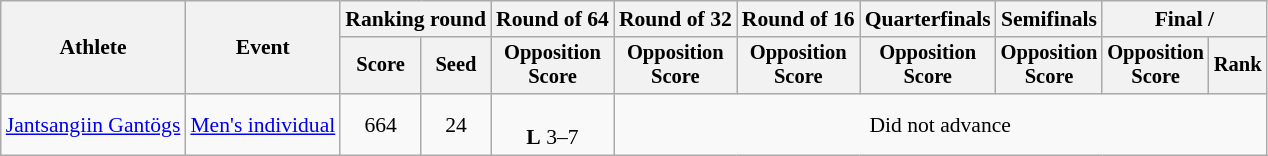<table class="wikitable" style="font-size:90%">
<tr>
<th rowspan=2>Athlete</th>
<th rowspan=2>Event</th>
<th colspan="2">Ranking round</th>
<th>Round of 64</th>
<th>Round of 32</th>
<th>Round of 16</th>
<th>Quarterfinals</th>
<th>Semifinals</th>
<th colspan="2">Final / </th>
</tr>
<tr style="font-size:95%">
<th>Score</th>
<th>Seed</th>
<th>Opposition<br>Score</th>
<th>Opposition<br>Score</th>
<th>Opposition<br>Score</th>
<th>Opposition<br>Score</th>
<th>Opposition<br>Score</th>
<th>Opposition<br>Score</th>
<th>Rank</th>
</tr>
<tr align=center>
<td align=left><a href='#'>Jantsangiin Gantögs</a></td>
<td align=left><a href='#'>Men's individual</a></td>
<td>664</td>
<td>24</td>
<td><br><strong>L</strong> 3–7</td>
<td colspan=6>Did not advance</td>
</tr>
</table>
